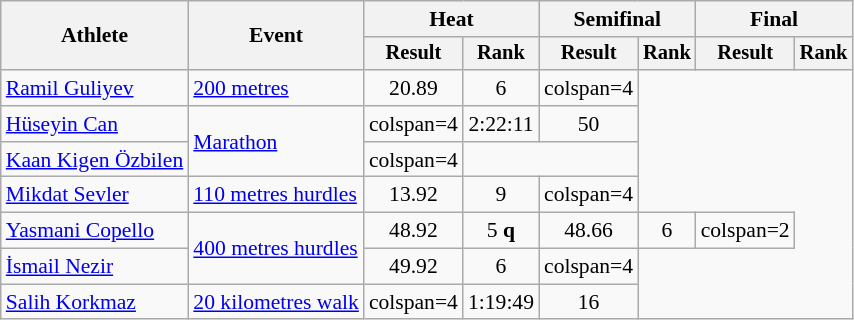<table class="wikitable" style="font-size:90%">
<tr>
<th rowspan="2">Athlete</th>
<th rowspan="2">Event</th>
<th colspan="2">Heat</th>
<th colspan="2">Semifinal</th>
<th colspan="2">Final</th>
</tr>
<tr style="font-size:95%">
<th>Result</th>
<th>Rank</th>
<th>Result</th>
<th>Rank</th>
<th>Result</th>
<th>Rank</th>
</tr>
<tr align=center>
<td align=left><a href='#'>Ramil Guliyev</a></td>
<td align=left><a href='#'>200 metres</a></td>
<td>20.89</td>
<td>6</td>
<td>colspan=4 </td>
</tr>
<tr align=center>
<td align=left><a href='#'>Hüseyin Can</a></td>
<td align=left rowspan=2><a href='#'>Marathon</a></td>
<td>colspan=4</td>
<td>2:22:11 </td>
<td>50</td>
</tr>
<tr align=center>
<td align=left><a href='#'>Kaan Kigen Özbilen</a></td>
<td>colspan=4</td>
<td colspan=2></td>
</tr>
<tr align=center>
<td align=left><a href='#'>Mikdat Sevler</a></td>
<td align=left><a href='#'>110 metres hurdles</a></td>
<td>13.92</td>
<td>9</td>
<td>colspan=4 </td>
</tr>
<tr align=center>
<td align=left><a href='#'>Yasmani Copello</a></td>
<td align=left rowspan=2><a href='#'>400 metres hurdles</a></td>
<td>48.92</td>
<td>5 <strong>q</strong></td>
<td>48.66 </td>
<td>6</td>
<td>colspan=2 </td>
</tr>
<tr align=center>
<td align=left><a href='#'>İsmail Nezir</a></td>
<td>49.92</td>
<td>6</td>
<td>colspan=4 </td>
</tr>
<tr align=center>
<td align=left><a href='#'>Salih Korkmaz</a></td>
<td align=left><a href='#'>20 kilometres walk</a></td>
<td>colspan=4</td>
<td>1:19:49 </td>
<td>16</td>
</tr>
</table>
